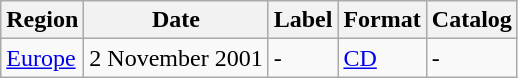<table class="wikitable">
<tr>
<th>Region</th>
<th>Date</th>
<th>Label</th>
<th>Format</th>
<th>Catalog</th>
</tr>
<tr>
<td><a href='#'>Europe</a></td>
<td>2 November 2001</td>
<td>-</td>
<td><a href='#'>CD</a></td>
<td>-</td>
</tr>
</table>
